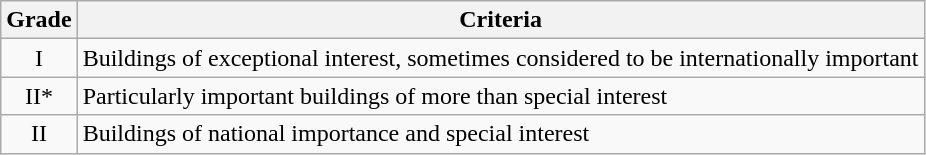<table class="wikitable">
<tr>
<th>Grade</th>
<th>Criteria</th>
</tr>
<tr>
<td align="center" >I</td>
<td>Buildings of exceptional interest, sometimes considered to be internationally important</td>
</tr>
<tr>
<td align="center" >II*</td>
<td>Particularly important buildings of more than special interest</td>
</tr>
<tr>
<td align="center" >II</td>
<td>Buildings of national importance and special interest</td>
</tr>
</table>
